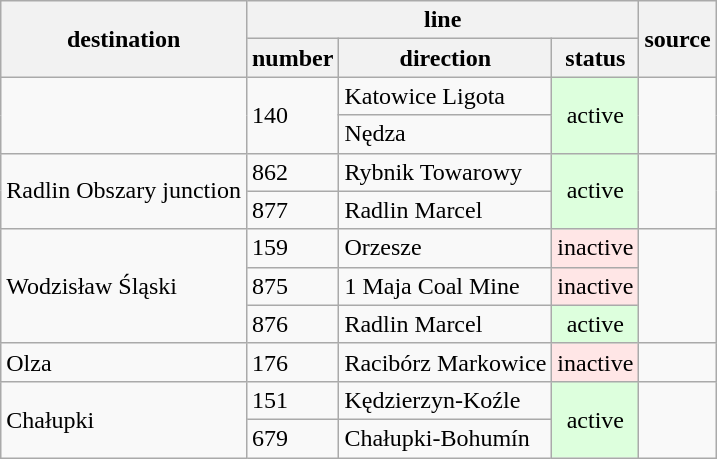<table class="wikitable" border="1">
<tr>
<th rowspan="2">destination</th>
<th colspan="3">line</th>
<th rowspan="2">source</th>
</tr>
<tr>
<th>number</th>
<th>direction</th>
<th>status</th>
</tr>
<tr>
<td rowspan="2"></td>
<td rowspan="2">140</td>
<td>Katowice Ligota</td>
<td rowspan="2" style="background: #ddffdd; text-align:center">active</td>
<td rowspan="2"></td>
</tr>
<tr>
<td>Nędza</td>
</tr>
<tr>
<td rowspan="2">Radlin Obszary junction</td>
<td>862</td>
<td>Rybnik Towarowy</td>
<td rowspan="2" style="background: #ddffdd; text-align:center">active</td>
<td rowspan="2"></td>
</tr>
<tr>
<td>877</td>
<td>Radlin Marcel</td>
</tr>
<tr>
<td rowspan="3">Wodzisław Śląski</td>
<td>159</td>
<td>Orzesze</td>
<td style="background: #FFE6E6; text-align:center">inactive</td>
<td rowspan="3"></td>
</tr>
<tr>
<td>875</td>
<td>1 Maja Coal Mine</td>
<td style="background: #FFE6E6; text-align:center">inactive</td>
</tr>
<tr>
<td>876</td>
<td Radlin Marcel>Radlin Marcel</td>
<td style="background: #ddffdd; text-align:center">active</td>
</tr>
<tr>
<td>Olza</td>
<td>176</td>
<td>Racibórz Markowice</td>
<td style="background: #FFE6E6; text-align:center">inactive</td>
<td></td>
</tr>
<tr>
<td rowspan="2">Chałupki</td>
<td>151</td>
<td>Kędzierzyn-Koźle</td>
<td rowspan="2" style="background: #ddffdd; text-align:center">active</td>
<td rowspan="2"></td>
</tr>
<tr>
<td>679</td>
<td>Chałupki-Bohumín</td>
</tr>
</table>
